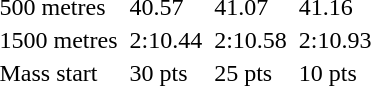<table>
<tr>
<td>500 metres<br></td>
<td></td>
<td>40.57</td>
<td></td>
<td>41.07</td>
<td></td>
<td>41.16</td>
</tr>
<tr>
<td>1500 metres<br></td>
<td></td>
<td>2:10.44</td>
<td></td>
<td>2:10.58</td>
<td></td>
<td>2:10.93</td>
</tr>
<tr>
<td>Mass start<br></td>
<td></td>
<td>30 pts</td>
<td></td>
<td>25 pts</td>
<td></td>
<td>10 pts</td>
</tr>
</table>
